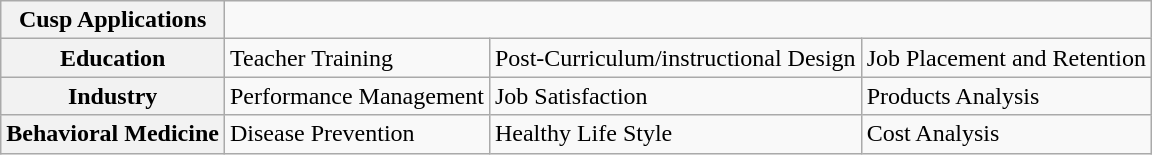<table class="wikitable">
<tr>
<th>Cusp Applications</th>
</tr>
<tr>
<th>Education</th>
<td>Teacher Training</td>
<td>Post-Curriculum/instructional Design</td>
<td>Job Placement and Retention</td>
</tr>
<tr>
<th>Industry</th>
<td>Performance Management</td>
<td>Job Satisfaction</td>
<td>Products Analysis</td>
</tr>
<tr>
<th>Behavioral Medicine</th>
<td>Disease Prevention</td>
<td>Healthy Life Style</td>
<td>Cost Analysis</td>
</tr>
</table>
